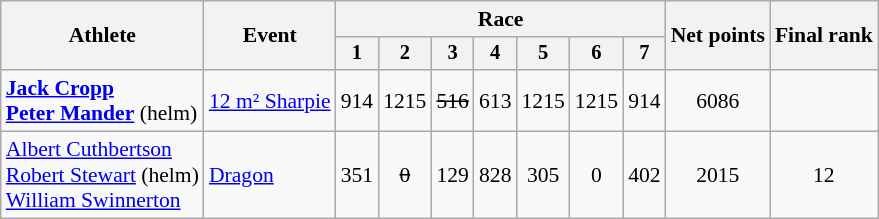<table class="wikitable" style="font-size:90%">
<tr>
<th rowspan=2>Athlete</th>
<th rowspan=2>Event</th>
<th colspan=7>Race</th>
<th rowspan=2>Net points</th>
<th rowspan=2>Final rank</th>
</tr>
<tr style="font-size:95%">
<th>1</th>
<th>2</th>
<th>3</th>
<th>4</th>
<th>5</th>
<th>6</th>
<th>7</th>
</tr>
<tr align=center>
<td align=left><strong><a href='#'>Jack Cropp</a></strong><br><strong><a href='#'>Peter Mander</a></strong> (helm)</td>
<td align=left><a href='#'>12 m² Sharpie</a></td>
<td>914</td>
<td>1215</td>
<td><s>516</s></td>
<td>613</td>
<td>1215</td>
<td>1215</td>
<td>914</td>
<td>6086</td>
<td></td>
</tr>
<tr align=center>
<td align=left><a href='#'>Albert Cuthbertson</a><br><a href='#'>Robert Stewart</a> (helm)<br><a href='#'>William Swinnerton</a></td>
<td align=left><a href='#'>Dragon</a></td>
<td>351</td>
<td><s>0</s><br><s></s></td>
<td>129</td>
<td>828</td>
<td>305</td>
<td>0<br></td>
<td>402</td>
<td>2015</td>
<td>12</td>
</tr>
</table>
